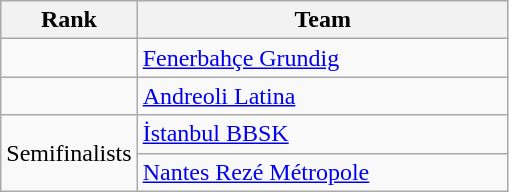<table class="wikitable" style="text-align: center;">
<tr>
<th width=40>Rank</th>
<th width=240>Team</th>
</tr>
<tr align=center>
<td></td>
<td style="text-align:left;"> <a href='#'>Fenerbahçe Grundig</a></td>
</tr>
<tr align=center>
<td></td>
<td style="text-align:left;"> <a href='#'>Andreoli Latina</a></td>
</tr>
<tr align=center>
<td rowspan=2>Semifinalists</td>
<td style="text-align:left;"> <a href='#'>İstanbul BBSK</a></td>
</tr>
<tr align=center>
<td style="text-align:left;"> <a href='#'>Nantes Rezé Métropole</a></td>
</tr>
</table>
